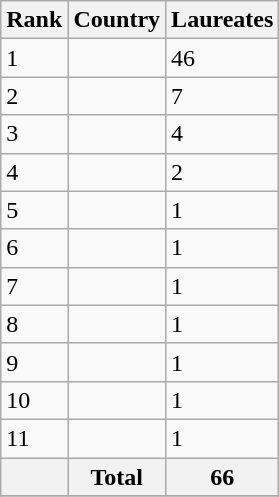<table class="wikitable sortable">
<tr>
<th>Rank</th>
<th>Country</th>
<th>Laureates</th>
</tr>
<tr>
<td>1</td>
<td></td>
<td>46</td>
</tr>
<tr>
<td>2</td>
<td></td>
<td>7</td>
</tr>
<tr>
<td>3</td>
<td></td>
<td>4</td>
</tr>
<tr>
<td>4</td>
<td></td>
<td>2</td>
</tr>
<tr>
<td>5</td>
<td></td>
<td>1</td>
</tr>
<tr>
<td>6</td>
<td></td>
<td>1</td>
</tr>
<tr>
<td>7</td>
<td></td>
<td>1</td>
</tr>
<tr>
<td>8</td>
<td></td>
<td>1</td>
</tr>
<tr>
<td>9</td>
<td></td>
<td>1</td>
</tr>
<tr>
<td>10</td>
<td></td>
<td>1</td>
</tr>
<tr>
<td>11</td>
<td></td>
<td>1</td>
</tr>
<tr class="sortbottom">
<th></th>
<th>Total</th>
<th>66</th>
</tr>
<tr>
</tr>
</table>
